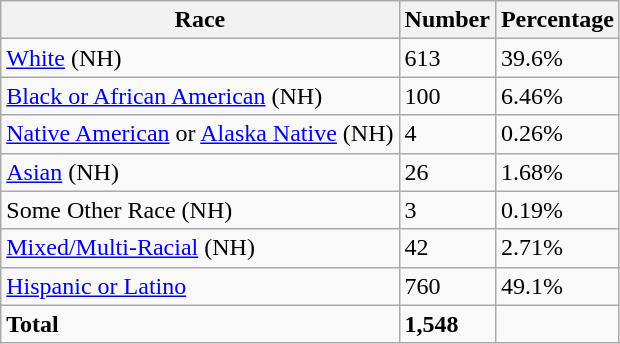<table class="wikitable">
<tr>
<th>Race</th>
<th>Number</th>
<th>Percentage</th>
</tr>
<tr>
<td><a href='#'>White</a> (NH)</td>
<td>613</td>
<td>39.6%</td>
</tr>
<tr>
<td><a href='#'>Black or African American</a> (NH)</td>
<td>100</td>
<td>6.46%</td>
</tr>
<tr>
<td><a href='#'>Native American</a> or <a href='#'>Alaska Native</a> (NH)</td>
<td>4</td>
<td>0.26%</td>
</tr>
<tr>
<td><a href='#'>Asian</a> (NH)</td>
<td>26</td>
<td>1.68%</td>
</tr>
<tr>
<td>Some Other Race (NH)</td>
<td>3</td>
<td>0.19%</td>
</tr>
<tr>
<td><a href='#'>Mixed/Multi-Racial</a> (NH)</td>
<td>42</td>
<td>2.71%</td>
</tr>
<tr>
<td><a href='#'>Hispanic or Latino</a></td>
<td>760</td>
<td>49.1%</td>
</tr>
<tr>
<td><strong>Total</strong></td>
<td><strong>1,548</strong></td>
<td></td>
</tr>
</table>
